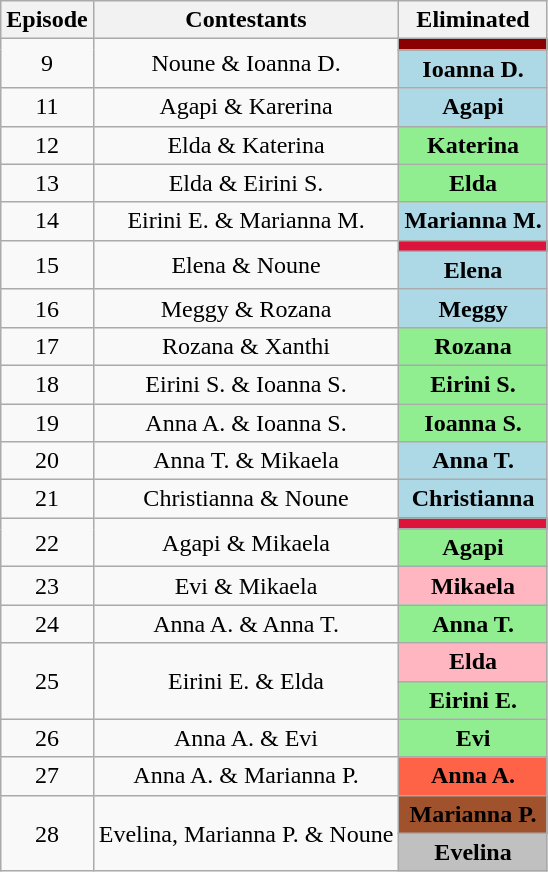<table class="wikitable" border="2" style="text-align:center">
<tr>
<th>Episode</th>
<th>Contestants</th>
<th>Eliminated</th>
</tr>
<tr>
<td rowspan=2>9</td>
<td rowspan=2>Noune & Ioanna D.</td>
<td style="background:darkred"><strong></strong></td>
</tr>
<tr>
<td style="background:lightblue"><strong>Ioanna D.</strong></td>
</tr>
<tr>
<td>11</td>
<td>Agapi & Karerina</td>
<td style="background:lightblue"><strong>Agapi</strong></td>
</tr>
<tr>
<td>12</td>
<td>Elda & Katerina</td>
<td style="background:lightgreen"><strong>Katerina</strong></td>
</tr>
<tr>
<td>13</td>
<td>Elda & Eirini S.</td>
<td style="background:lightgreen"><strong>Elda</strong></td>
</tr>
<tr>
<td>14</td>
<td>Eirini E. & Marianna M.</td>
<td style="background:lightblue"><strong>Marianna M.</strong></td>
</tr>
<tr>
<td rowspan=2>15</td>
<td rowspan=2>Elena & Noune</td>
<td style="background:crimson"><strong></strong></td>
</tr>
<tr>
<td style="background:lightblue"><strong>Elena</strong></td>
</tr>
<tr>
<td>16</td>
<td>Meggy & Rozana</td>
<td style="background:Lightblue"><strong>Meggy</strong></td>
</tr>
<tr>
<td>17</td>
<td>Rozana & Xanthi</td>
<td style="background:lightgreen"><strong>Rozana</strong></td>
</tr>
<tr>
<td>18</td>
<td>Eirini S. & Ioanna S.</td>
<td style="background:lightgreen"><strong>Eirini S.</strong></td>
</tr>
<tr>
<td>19</td>
<td>Anna A. & Ioanna S.</td>
<td style="background:lightgreen"><strong>Ioanna S.</strong></td>
</tr>
<tr>
<td>20</td>
<td>Anna T. & Mikaela</td>
<td style="background:lightblue"><strong>Anna T.</strong></td>
</tr>
<tr>
<td>21</td>
<td>Christianna & Noune</td>
<td style="background:lightblue"><strong>Christianna</strong></td>
</tr>
<tr>
<td rowspan=2>22</td>
<td rowspan=2>Agapi & Mikaela</td>
<td style="background:crimson"><strong></strong></td>
</tr>
<tr>
<td style="background:lightgreen"><strong>Agapi</strong></td>
</tr>
<tr>
<td>23</td>
<td>Evi & Mikaela</td>
<td style="background:lightpink"><strong>Mikaela</strong></td>
</tr>
<tr>
<td>24</td>
<td>Anna A. & Anna T.</td>
<td style="background:lightgreen"><strong>Anna T.</strong></td>
</tr>
<tr>
<td rowspan=2>25</td>
<td rowspan=2>Eirini E. & Elda</td>
<td style="background:Lightpink"><strong>Elda</strong></td>
</tr>
<tr>
<td style="background:Lightgreen"><strong>Eirini E.</strong></td>
</tr>
<tr>
<td>26</td>
<td>Anna A. & Evi</td>
<td style="background:lightgreen"><strong>Evi</strong></td>
</tr>
<tr>
<td>27</td>
<td>Anna A. & Marianna P.</td>
<td style="background:tomato"><strong>Anna A.</strong></td>
</tr>
<tr>
<td rowspan=2>28</td>
<td Rowspan=2>Evelina, Marianna P. & Noune</td>
<td style="background:sienna"><strong>Marianna P.</strong></td>
</tr>
<tr>
<td style="background:silver"><strong>Evelina</strong></td>
</tr>
</table>
